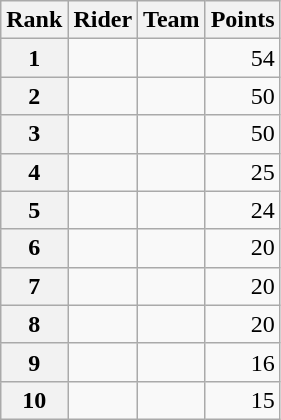<table class="wikitable" margin-bottom:0;">
<tr>
<th scope="col">Rank</th>
<th scope="col">Rider</th>
<th scope="col">Team</th>
<th scope="col">Points</th>
</tr>
<tr>
<th scope="row">1</th>
<td> </td>
<td></td>
<td align="right">54</td>
</tr>
<tr>
<th scope="row">2</th>
<td> </td>
<td></td>
<td align="right">50</td>
</tr>
<tr>
<th scope="row">3</th>
<td></td>
<td></td>
<td align="right">50</td>
</tr>
<tr>
<th scope="row">4</th>
<td></td>
<td></td>
<td align="right">25</td>
</tr>
<tr>
<th scope="row">5</th>
<td></td>
<td></td>
<td align="right">24</td>
</tr>
<tr>
<th scope="row">6</th>
<td> </td>
<td></td>
<td align="right">20</td>
</tr>
<tr>
<th scope="row">7</th>
<td></td>
<td></td>
<td align="right">20</td>
</tr>
<tr>
<th scope="row">8</th>
<td></td>
<td></td>
<td align="right">20</td>
</tr>
<tr>
<th scope="row">9</th>
<td></td>
<td></td>
<td align="right">16</td>
</tr>
<tr>
<th scope="row">10</th>
<td></td>
<td></td>
<td align="right">15</td>
</tr>
</table>
